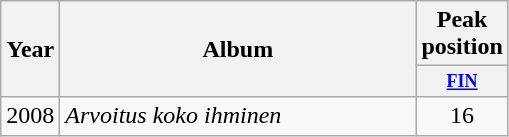<table class="wikitable">
<tr>
<th rowspan="2">Year</th>
<th rowspan="2" style="width:230px;">Album</th>
<th colspan="2">Peak<br>position</th>
</tr>
<tr>
<th style="width;font-size:75%"><a href='#'>FIN</a><br></th>
</tr>
<tr>
<td>2008</td>
<td><em>Arvoitus koko ihminen</em></td>
<td style="text-align:center;">16</td>
</tr>
</table>
